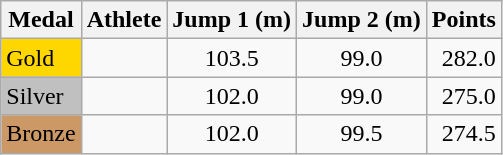<table class="wikitable">
<tr>
<th>Medal</th>
<th>Athlete</th>
<th>Jump 1 (m)</th>
<th>Jump 2 (m)</th>
<th>Points</th>
</tr>
<tr>
<td style="background:gold;">Gold</td>
<td></td>
<td align=center>103.5</td>
<td align=center>99.0</td>
<td align=right>282.0</td>
</tr>
<tr>
<td style="background:silver;">Silver</td>
<td></td>
<td align=center>102.0</td>
<td align=center>99.0</td>
<td align=right>275.0</td>
</tr>
<tr>
<td style="background:#c96;">Bronze</td>
<td></td>
<td align=center>102.0</td>
<td align=center>99.5</td>
<td align=right>274.5</td>
</tr>
</table>
